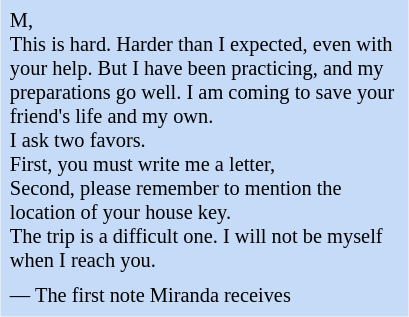<table class="toccolours" style="float: right; margin-left: 1em; margin-right: .5em; font-size: 85%; background:#c6dbf7; color:black; width:20em; max-width: 25%;" cellspacing="5">
<tr>
<td style="text-align: left;">M,<br>This is hard. Harder than I expected, even with your help. But I have been practicing, and my preparations go well. I am coming to save your friend's life and my own.<br>I ask two favors.<br>First, you must write me a letter,<br>Second, please remember to mention the location of your house key.<br>The trip is a difficult one. I will not be myself when I reach you.</td>
</tr>
<tr>
<td style="text-align: left;">— The first note Miranda receives</td>
</tr>
</table>
